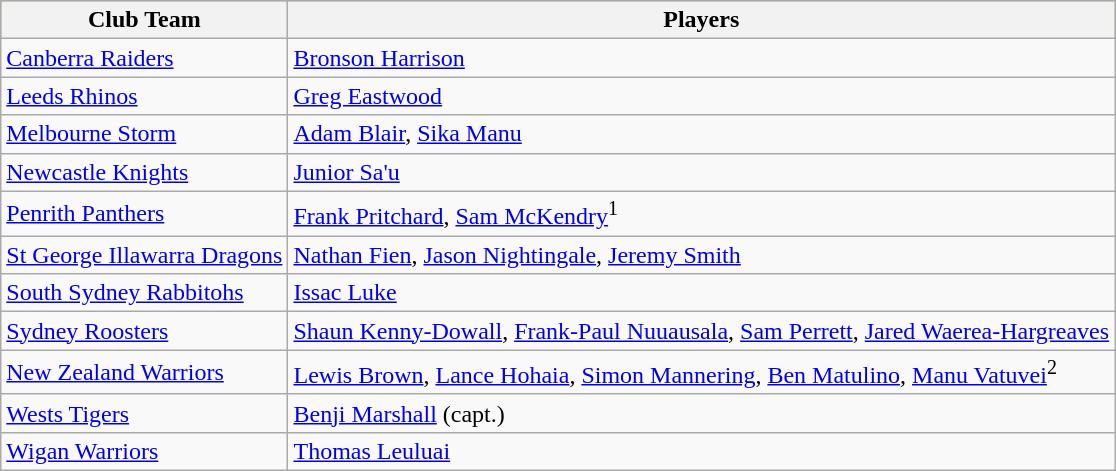<table class="wikitable">
<tr style="background:#bdb76b;">
<th>Club Team</th>
<th>Players</th>
</tr>
<tr>
<td> <a href='#'>Canberra Raiders</a></td>
<td><a href='#'>Bronson Harrison</a></td>
</tr>
<tr>
<td> <a href='#'>Leeds Rhinos</a></td>
<td><a href='#'>Greg Eastwood</a></td>
</tr>
<tr>
<td> <a href='#'>Melbourne Storm</a></td>
<td><a href='#'>Adam Blair</a>, <a href='#'>Sika Manu</a></td>
</tr>
<tr>
<td> <a href='#'>Newcastle Knights</a></td>
<td><a href='#'>Junior Sa'u</a></td>
</tr>
<tr>
<td> <a href='#'>Penrith Panthers</a></td>
<td><a href='#'>Frank Pritchard</a>, <a href='#'>Sam McKendry</a><sup>1</sup></td>
</tr>
<tr>
<td> <a href='#'>St George Illawarra Dragons</a></td>
<td><a href='#'>Nathan Fien</a>, <a href='#'>Jason Nightingale</a>, <a href='#'>Jeremy Smith</a></td>
</tr>
<tr>
<td> <a href='#'>South Sydney Rabbitohs</a></td>
<td><a href='#'>Issac Luke</a></td>
</tr>
<tr>
<td> <a href='#'>Sydney Roosters</a></td>
<td><a href='#'>Shaun Kenny-Dowall</a>, <a href='#'>Frank-Paul Nuuausala</a>, <a href='#'>Sam Perrett</a>, <a href='#'>Jared Waerea-Hargreaves</a></td>
</tr>
<tr>
<td> <a href='#'>New Zealand Warriors</a></td>
<td><a href='#'>Lewis Brown</a>, <a href='#'>Lance Hohaia</a>, <a href='#'>Simon Mannering</a>, <a href='#'>Ben Matulino</a>, <a href='#'>Manu Vatuvei</a><sup>2</sup></td>
</tr>
<tr>
<td> <a href='#'>Wests Tigers</a></td>
<td><a href='#'>Benji Marshall</a> (capt.)</td>
</tr>
<tr>
<td> <a href='#'>Wigan Warriors</a></td>
<td><a href='#'>Thomas Leuluai</a></td>
</tr>
</table>
